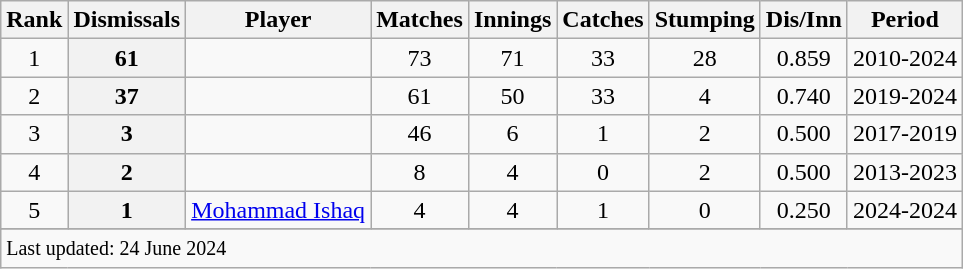<table class="wikitable plainrowheaders sortable">
<tr>
<th scope=col>Rank</th>
<th scope=col>Dismissals</th>
<th scope=col>Player</th>
<th scope=col>Matches</th>
<th scope=col>Innings</th>
<th scope=col>Catches</th>
<th scope=col>Stumping</th>
<th scope=col>Dis/Inn</th>
<th scope=col>Period</th>
</tr>
<tr>
<td align=center>1</td>
<th scope=row style=text-align:center;>61</th>
<td></td>
<td align=center>73</td>
<td align=center>71</td>
<td align=center>33</td>
<td align=center>28</td>
<td align=center>0.859</td>
<td>2010-2024</td>
</tr>
<tr>
<td align=center>2</td>
<th scope=row style=text-align:center;>37</th>
<td></td>
<td align=center>61</td>
<td align="center">50</td>
<td align=center>33</td>
<td align=center>4</td>
<td align=center>0.740</td>
<td>2019-2024</td>
</tr>
<tr>
<td align=center>3</td>
<th scope=row style=text-align:center;>3</th>
<td></td>
<td align=center>46</td>
<td align=center>6</td>
<td align=center>1</td>
<td align=center>2</td>
<td align=center>0.500</td>
<td>2017-2019</td>
</tr>
<tr>
<td align=center>4</td>
<th scope=row style=text-align:center;>2</th>
<td></td>
<td align=center>8</td>
<td align="center">4</td>
<td align=center>0</td>
<td align=center>2</td>
<td align=center>0.500</td>
<td>2013-2023</td>
</tr>
<tr>
<td align=center>5</td>
<th scope=row style=text-align:center;>1</th>
<td><a href='#'>Mohammad Ishaq</a></td>
<td align=center>4</td>
<td align="center">4</td>
<td align=center>1</td>
<td align=center>0</td>
<td align=center>0.250</td>
<td>2024-2024</td>
</tr>
<tr>
</tr>
<tr class=sortbottom>
<td colspan=9><small>Last updated: 24 June 2024</small></td>
</tr>
</table>
